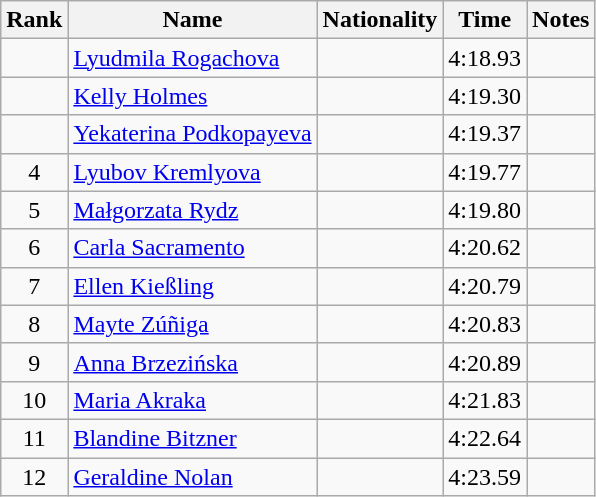<table class="wikitable sortable" style="text-align:center">
<tr>
<th>Rank</th>
<th>Name</th>
<th>Nationality</th>
<th>Time</th>
<th>Notes</th>
</tr>
<tr>
<td></td>
<td align=left><a href='#'>Lyudmila Rogachova</a></td>
<td align=left></td>
<td>4:18.93</td>
<td></td>
</tr>
<tr>
<td></td>
<td align=left><a href='#'>Kelly Holmes</a></td>
<td align=left></td>
<td>4:19.30</td>
<td></td>
</tr>
<tr>
<td></td>
<td align=left><a href='#'>Yekaterina Podkopayeva</a></td>
<td align=left></td>
<td>4:19.37</td>
<td></td>
</tr>
<tr>
<td>4</td>
<td align=left><a href='#'>Lyubov Kremlyova</a></td>
<td align=left></td>
<td>4:19.77</td>
<td></td>
</tr>
<tr>
<td>5</td>
<td align=left><a href='#'>Małgorzata Rydz</a></td>
<td align=left></td>
<td>4:19.80</td>
<td></td>
</tr>
<tr>
<td>6</td>
<td align=left><a href='#'>Carla Sacramento</a></td>
<td align=left></td>
<td>4:20.62</td>
<td></td>
</tr>
<tr>
<td>7</td>
<td align=left><a href='#'>Ellen Kießling</a></td>
<td align=left></td>
<td>4:20.79</td>
<td></td>
</tr>
<tr>
<td>8</td>
<td align=left><a href='#'>Mayte Zúñiga</a></td>
<td align=left></td>
<td>4:20.83</td>
<td></td>
</tr>
<tr>
<td>9</td>
<td align=left><a href='#'>Anna Brzezińska</a></td>
<td align=left></td>
<td>4:20.89</td>
<td></td>
</tr>
<tr>
<td>10</td>
<td align=left><a href='#'>Maria Akraka</a></td>
<td align=left></td>
<td>4:21.83</td>
<td></td>
</tr>
<tr>
<td>11</td>
<td align=left><a href='#'>Blandine Bitzner</a></td>
<td align=left></td>
<td>4:22.64</td>
<td></td>
</tr>
<tr>
<td>12</td>
<td align=left><a href='#'>Geraldine Nolan</a></td>
<td align=left></td>
<td>4:23.59</td>
<td></td>
</tr>
</table>
